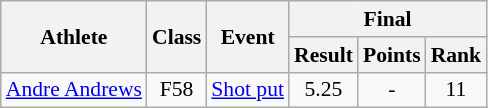<table class=wikitable style="font-size:90%">
<tr>
<th rowspan="2">Athlete</th>
<th rowspan="2">Class</th>
<th rowspan="2">Event</th>
<th colspan="3">Final</th>
</tr>
<tr>
<th>Result</th>
<th>Points</th>
<th>Rank</th>
</tr>
<tr>
<td><a href='#'>Andre Andrews</a></td>
<td style="text-align:center;">F58</td>
<td><a href='#'>Shot put</a></td>
<td style="text-align:center;">5.25</td>
<td style="text-align:center;">-</td>
<td style="text-align:center;">11</td>
</tr>
</table>
